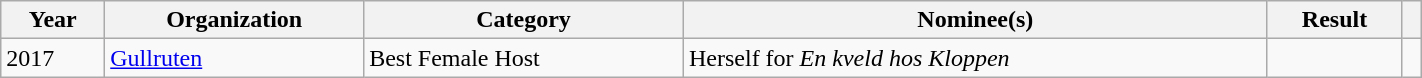<table class="wikitable" width="75%">
<tr>
<th>Year</th>
<th>Organization</th>
<th>Category</th>
<th>Nominee(s)</th>
<th>Result</th>
<th></th>
</tr>
<tr>
<td>2017</td>
<td><a href='#'>Gullruten</a></td>
<td>Best Female Host</td>
<td>Herself for <em>En kveld hos Kloppen</em></td>
<td></td>
<td></td>
</tr>
</table>
